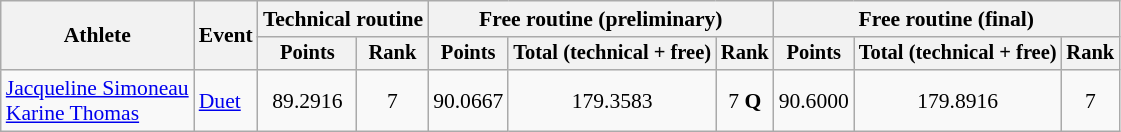<table class="wikitable" style="font-size:90%">
<tr>
<th rowspan="2">Athlete</th>
<th rowspan="2">Event</th>
<th colspan=2>Technical routine</th>
<th colspan=3>Free routine (preliminary)</th>
<th colspan=3>Free routine (final)</th>
</tr>
<tr style="font-size:95%">
<th>Points</th>
<th>Rank</th>
<th>Points</th>
<th>Total (technical + free)</th>
<th>Rank</th>
<th>Points</th>
<th>Total (technical + free)</th>
<th>Rank</th>
</tr>
<tr align=center>
<td align=left><a href='#'>Jacqueline Simoneau</a><br><a href='#'>Karine Thomas</a></td>
<td align=left><a href='#'>Duet</a></td>
<td>89.2916</td>
<td>7</td>
<td>90.0667</td>
<td>179.3583</td>
<td>7 <strong>Q</strong></td>
<td>90.6000</td>
<td>179.8916</td>
<td>7</td>
</tr>
</table>
